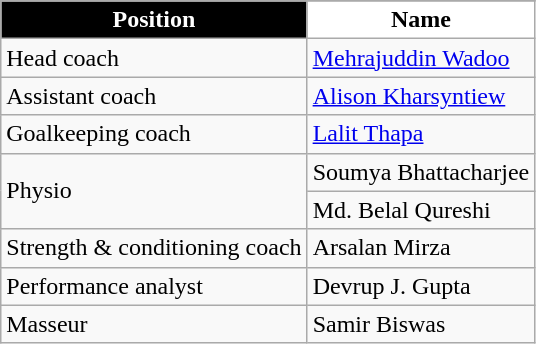<table class="wikitable" style="text-align: left">
<tr>
</tr>
<tr>
<th style="background:black; color:white; text-align:center;">Position</th>
<th style="background:white; color:black; text-align:center;">Name</th>
</tr>
<tr>
<td>Head coach</td>
<td> <a href='#'>Mehrajuddin Wadoo</a></td>
</tr>
<tr>
<td>Assistant coach</td>
<td> <a href='#'>Alison Kharsyntiew</a></td>
</tr>
<tr>
<td>Goalkeeping coach</td>
<td> <a href='#'>Lalit Thapa</a></td>
</tr>
<tr>
<td rowspan="2">Physio</td>
<td> Soumya Bhattacharjee</td>
</tr>
<tr>
<td> Md. Belal Qureshi</td>
</tr>
<tr>
<td>Strength & conditioning coach</td>
<td> Arsalan Mirza</td>
</tr>
<tr>
<td>Performance analyst</td>
<td> Devrup J. Gupta</td>
</tr>
<tr>
<td>Masseur</td>
<td> Samir Biswas</td>
</tr>
</table>
